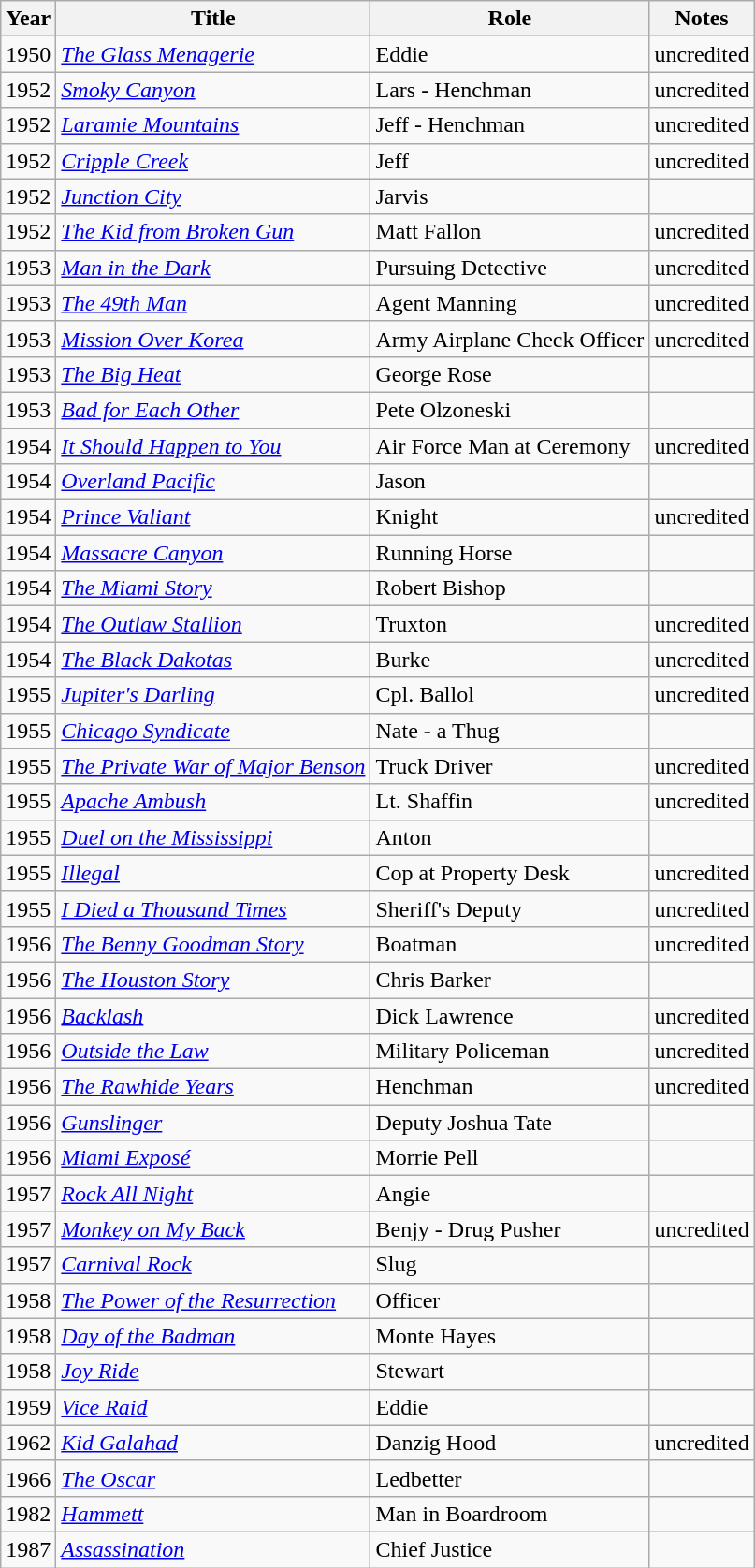<table class="wikitable">
<tr>
<th>Year</th>
<th>Title</th>
<th>Role</th>
<th>Notes</th>
</tr>
<tr>
<td>1950</td>
<td><em><a href='#'>The Glass Menagerie</a></em></td>
<td>Eddie</td>
<td>uncredited</td>
</tr>
<tr>
<td>1952</td>
<td><em><a href='#'>Smoky Canyon</a></em></td>
<td>Lars - Henchman</td>
<td>uncredited</td>
</tr>
<tr>
<td>1952</td>
<td><em><a href='#'>Laramie Mountains</a></em></td>
<td>Jeff - Henchman</td>
<td>uncredited</td>
</tr>
<tr>
<td>1952</td>
<td><em><a href='#'>Cripple Creek</a></em></td>
<td>Jeff</td>
<td>uncredited</td>
</tr>
<tr>
<td>1952</td>
<td><em><a href='#'>Junction City</a></em></td>
<td>Jarvis</td>
<td></td>
</tr>
<tr>
<td>1952</td>
<td><em><a href='#'>The Kid from Broken Gun</a></em></td>
<td>Matt Fallon</td>
<td>uncredited</td>
</tr>
<tr>
<td>1953</td>
<td><em><a href='#'>Man in the Dark</a></em></td>
<td>Pursuing Detective</td>
<td>uncredited</td>
</tr>
<tr>
<td>1953</td>
<td><em><a href='#'>The 49th Man</a></em></td>
<td>Agent Manning</td>
<td>uncredited</td>
</tr>
<tr>
<td>1953</td>
<td><em><a href='#'>Mission Over Korea</a></em></td>
<td>Army Airplane Check Officer</td>
<td>uncredited</td>
</tr>
<tr>
<td>1953</td>
<td><em><a href='#'>The Big Heat</a></em></td>
<td>George Rose</td>
<td></td>
</tr>
<tr>
<td>1953</td>
<td><em><a href='#'>Bad for Each Other</a></em></td>
<td>Pete Olzoneski</td>
<td></td>
</tr>
<tr>
<td>1954</td>
<td><em><a href='#'>It Should Happen to You</a></em></td>
<td>Air Force Man at Ceremony</td>
<td>uncredited</td>
</tr>
<tr>
<td>1954</td>
<td><em><a href='#'>Overland Pacific</a></em></td>
<td>Jason</td>
<td></td>
</tr>
<tr>
<td>1954</td>
<td><em><a href='#'>Prince Valiant</a></em></td>
<td>Knight</td>
<td>uncredited</td>
</tr>
<tr>
<td>1954</td>
<td><em><a href='#'>Massacre Canyon</a></em></td>
<td>Running Horse</td>
<td></td>
</tr>
<tr>
<td>1954</td>
<td><em><a href='#'>The Miami Story</a></em></td>
<td>Robert Bishop</td>
<td></td>
</tr>
<tr>
<td>1954</td>
<td><em><a href='#'>The Outlaw Stallion</a></em></td>
<td>Truxton</td>
<td>uncredited</td>
</tr>
<tr>
<td>1954</td>
<td><em><a href='#'>The Black Dakotas</a></em></td>
<td>Burke</td>
<td>uncredited</td>
</tr>
<tr>
<td>1955</td>
<td><em><a href='#'>Jupiter's Darling</a></em></td>
<td>Cpl. Ballol</td>
<td>uncredited</td>
</tr>
<tr>
<td>1955</td>
<td><em><a href='#'>Chicago Syndicate</a></em></td>
<td>Nate - a Thug</td>
<td></td>
</tr>
<tr>
<td>1955</td>
<td><em><a href='#'>The Private War of Major Benson</a></em></td>
<td>Truck Driver</td>
<td>uncredited</td>
</tr>
<tr>
<td>1955</td>
<td><em><a href='#'>Apache Ambush</a></em></td>
<td>Lt. Shaffin</td>
<td>uncredited</td>
</tr>
<tr>
<td>1955</td>
<td><em><a href='#'>Duel on the Mississippi</a></em></td>
<td>Anton</td>
<td></td>
</tr>
<tr>
<td>1955</td>
<td><em><a href='#'>Illegal</a></em></td>
<td>Cop at Property Desk</td>
<td>uncredited</td>
</tr>
<tr>
<td>1955</td>
<td><em><a href='#'>I Died a Thousand Times</a></em></td>
<td>Sheriff's Deputy</td>
<td>uncredited</td>
</tr>
<tr>
<td>1956</td>
<td><em><a href='#'>The Benny Goodman Story</a></em></td>
<td>Boatman</td>
<td>uncredited</td>
</tr>
<tr>
<td>1956</td>
<td><em><a href='#'>The Houston Story</a></em></td>
<td>Chris Barker</td>
<td></td>
</tr>
<tr>
<td>1956</td>
<td><em><a href='#'>Backlash</a></em></td>
<td>Dick Lawrence</td>
<td>uncredited</td>
</tr>
<tr>
<td>1956</td>
<td><em><a href='#'>Outside the Law</a></em></td>
<td>Military Policeman</td>
<td>uncredited</td>
</tr>
<tr>
<td>1956</td>
<td><em><a href='#'>The Rawhide Years</a></em></td>
<td>Henchman</td>
<td>uncredited</td>
</tr>
<tr>
<td>1956</td>
<td><em><a href='#'>Gunslinger</a></em></td>
<td>Deputy Joshua Tate</td>
<td></td>
</tr>
<tr>
<td>1956</td>
<td><em><a href='#'>Miami Exposé</a></em></td>
<td>Morrie Pell</td>
<td></td>
</tr>
<tr>
<td>1957</td>
<td><em><a href='#'>Rock All Night</a></em></td>
<td>Angie</td>
<td></td>
</tr>
<tr>
<td>1957</td>
<td><em><a href='#'>Monkey on My Back</a></em></td>
<td>Benjy - Drug Pusher</td>
<td>uncredited</td>
</tr>
<tr>
<td>1957</td>
<td><em><a href='#'>Carnival Rock</a></em></td>
<td>Slug</td>
<td></td>
</tr>
<tr>
<td>1958</td>
<td><em><a href='#'>The Power of the Resurrection</a></em></td>
<td>Officer</td>
<td></td>
</tr>
<tr>
<td>1958</td>
<td><em><a href='#'>Day of the Badman</a></em></td>
<td>Monte Hayes</td>
<td></td>
</tr>
<tr>
<td>1958</td>
<td><em><a href='#'>Joy Ride</a></em></td>
<td>Stewart</td>
<td></td>
</tr>
<tr>
<td>1959</td>
<td><em><a href='#'>Vice Raid</a></em></td>
<td>Eddie</td>
<td></td>
</tr>
<tr>
<td>1962</td>
<td><em><a href='#'>Kid Galahad</a></em></td>
<td>Danzig Hood</td>
<td>uncredited</td>
</tr>
<tr>
<td>1966</td>
<td><em><a href='#'>The Oscar</a></em></td>
<td>Ledbetter</td>
<td></td>
</tr>
<tr>
<td>1982</td>
<td><em><a href='#'>Hammett</a></em></td>
<td>Man in Boardroom</td>
<td></td>
</tr>
<tr>
<td>1987</td>
<td><em><a href='#'>Assassination</a></em></td>
<td>Chief Justice</td>
<td></td>
</tr>
</table>
